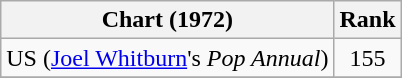<table class="wikitable">
<tr>
<th>Chart (1972)</th>
<th style="text-align:center;">Rank</th>
</tr>
<tr>
<td>US (<a href='#'>Joel Whitburn</a>'s <em>Pop Annual</em>)</td>
<td style="text-align:center;">155</td>
</tr>
<tr>
</tr>
</table>
